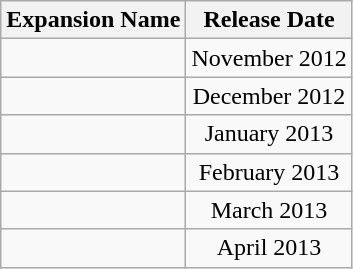<table class="wikitable" style="text-align:center">
<tr>
<th>Expansion Name</th>
<th>Release Date</th>
</tr>
<tr>
<td></td>
<td>November 2012</td>
</tr>
<tr>
<td></td>
<td>December 2012</td>
</tr>
<tr>
<td></td>
<td>January 2013</td>
</tr>
<tr>
<td></td>
<td>February 2013</td>
</tr>
<tr>
<td></td>
<td>March 2013</td>
</tr>
<tr>
<td></td>
<td>April 2013</td>
</tr>
</table>
